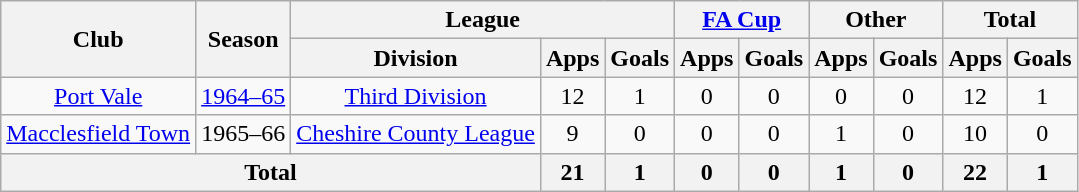<table class="wikitable" style="text-align:center">
<tr>
<th rowspan="2">Club</th>
<th rowspan="2">Season</th>
<th colspan="3">League</th>
<th colspan="2"><a href='#'>FA Cup</a></th>
<th colspan="2">Other</th>
<th colspan="2">Total</th>
</tr>
<tr>
<th>Division</th>
<th>Apps</th>
<th>Goals</th>
<th>Apps</th>
<th>Goals</th>
<th>Apps</th>
<th>Goals</th>
<th>Apps</th>
<th>Goals</th>
</tr>
<tr>
<td><a href='#'>Port Vale</a></td>
<td><a href='#'>1964–65</a></td>
<td><a href='#'>Third Division</a></td>
<td>12</td>
<td>1</td>
<td>0</td>
<td>0</td>
<td>0</td>
<td>0</td>
<td>12</td>
<td>1</td>
</tr>
<tr>
<td><a href='#'>Macclesfield Town</a></td>
<td>1965–66</td>
<td><a href='#'>Cheshire County League</a></td>
<td>9</td>
<td>0</td>
<td>0</td>
<td>0</td>
<td>1</td>
<td>0</td>
<td>10</td>
<td>0</td>
</tr>
<tr>
<th colspan="3">Total</th>
<th>21</th>
<th>1</th>
<th>0</th>
<th>0</th>
<th>1</th>
<th>0</th>
<th>22</th>
<th>1</th>
</tr>
</table>
